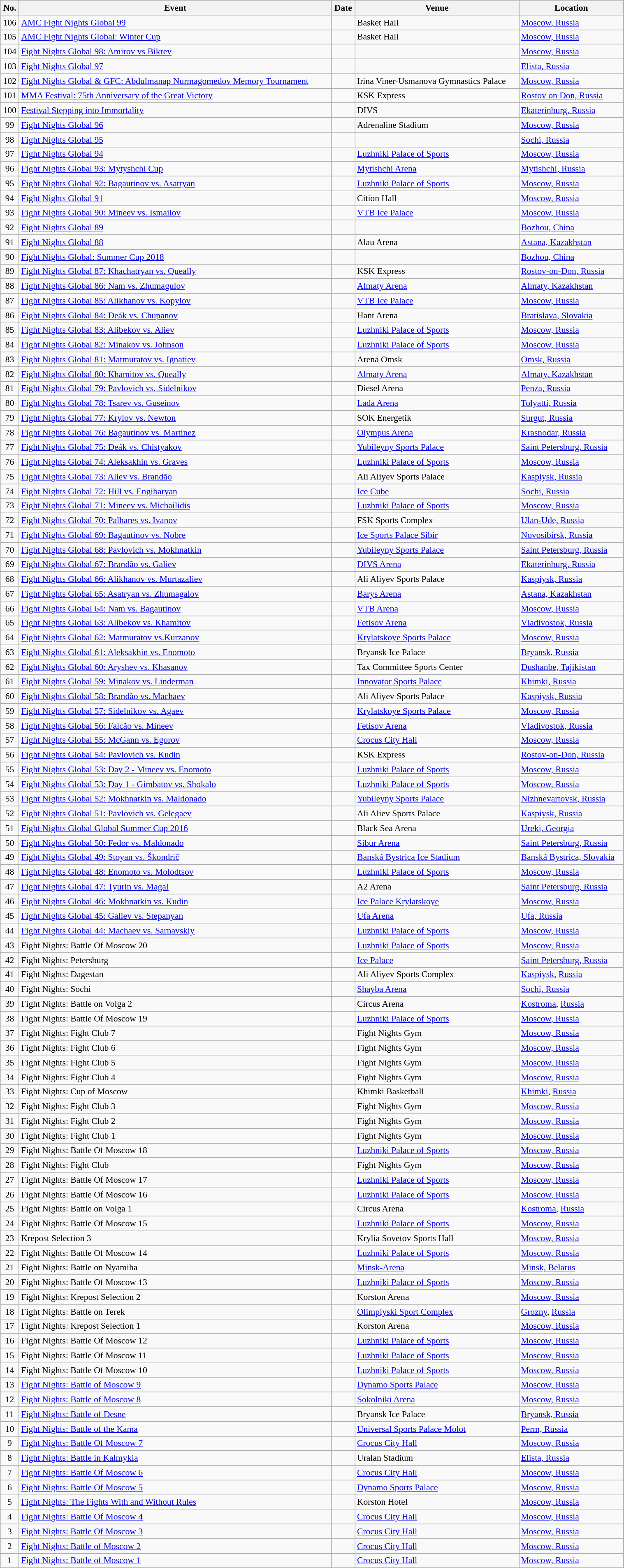<table class="wikitable sortable" style="width:80%; font-size:90%;">
<tr>
<th>No.</th>
<th>Event</th>
<th>Date</th>
<th>Venue</th>
<th>Location</th>
</tr>
<tr>
<td align=center>106</td>
<td><a href='#'>AMC Fight Nights Global 99</a></td>
<td></td>
<td>Basket Hall</td>
<td> <a href='#'>Moscow, Russia</a></td>
</tr>
<tr>
<td align=center>105</td>
<td><a href='#'>AMC Fight Nights Global: Winter Cup</a></td>
<td></td>
<td>Basket Hall</td>
<td> <a href='#'>Moscow, Russia</a></td>
</tr>
<tr>
<td align=center>104</td>
<td><a href='#'>Fight Nights Global 98: Amirov vs Bikrev</a></td>
<td></td>
<td></td>
<td> <a href='#'>Moscow, Russia</a></td>
</tr>
<tr>
<td align=center>103</td>
<td><a href='#'>Fight Nights Global 97</a></td>
<td></td>
<td></td>
<td> <a href='#'>Elista, Russia</a></td>
</tr>
<tr>
<td align=center>102</td>
<td><a href='#'>Fight Nights Global & GFC: Abdulmanap Nurmagomedov Memory Tournament</a></td>
<td></td>
<td>Irina Viner-Usmanova Gymnastics Palace</td>
<td> <a href='#'>Moscow, Russia</a></td>
</tr>
<tr>
<td align=center>101</td>
<td><a href='#'>MMA Festival: 75th Anniversary of the Great Victory</a></td>
<td></td>
<td>KSK Express</td>
<td><a href='#'>Rostov on Don, Russia</a></td>
</tr>
<tr>
<td align=center>100</td>
<td><a href='#'>Festival Stepping into Immortality</a></td>
<td></td>
<td>DIVS</td>
<td> <a href='#'>Ekaterinburg, Russia</a></td>
</tr>
<tr>
<td align=center>99</td>
<td><a href='#'>Fight Nights Global 96</a></td>
<td></td>
<td>Adrenaline Stadium</td>
<td> <a href='#'>Moscow, Russia</a></td>
</tr>
<tr>
<td align=center>98</td>
<td><a href='#'>Fight Nights Global 95</a></td>
<td></td>
<td></td>
<td> <a href='#'>Sochi, Russia</a></td>
</tr>
<tr>
<td align=center>97</td>
<td><a href='#'>Fight Nights Global 94</a></td>
<td></td>
<td><a href='#'>Luzhniki Palace of Sports</a></td>
<td> <a href='#'>Moscow, Russia</a></td>
</tr>
<tr>
<td align=center>96</td>
<td><a href='#'>Fight Nights Global 93: Mytyshchi Cup</a></td>
<td></td>
<td><a href='#'>Mytishchi Arena</a></td>
<td> <a href='#'>Mytishchi, Russia</a></td>
</tr>
<tr>
<td align=center>95</td>
<td><a href='#'>Fight Nights Global 92: Bagautinov vs. Asatryan</a></td>
<td></td>
<td><a href='#'>Luzhniki Palace of Sports</a></td>
<td><a href='#'>Moscow, Russia</a></td>
</tr>
<tr>
<td align=center>94</td>
<td><a href='#'>Fight Nights Global 91</a></td>
<td></td>
<td>Cition Hall</td>
<td> <a href='#'>Moscow, Russia</a></td>
</tr>
<tr>
<td align=center>93</td>
<td><a href='#'>Fight Nights Global 90: Mineev vs. Ismailov</a></td>
<td></td>
<td><a href='#'>VTB Ice Palace</a></td>
<td> <a href='#'>Moscow, Russia</a></td>
</tr>
<tr>
<td align=center>92</td>
<td><a href='#'>Fight Nights Global 89</a></td>
<td></td>
<td></td>
<td> <a href='#'>Bozhou, China</a></td>
</tr>
<tr>
<td align=center>91</td>
<td><a href='#'>Fight Nights Global 88</a></td>
<td></td>
<td>Alau Arena</td>
<td> <a href='#'>Astana, Kazakhstan</a></td>
</tr>
<tr>
<td align=center>90</td>
<td><a href='#'>Fight Nights Global: Summer Cup 2018</a></td>
<td></td>
<td></td>
<td> <a href='#'>Bozhou, China</a></td>
</tr>
<tr>
<td align=center>89</td>
<td><a href='#'>Fight Nights Global 87: Khachatryan vs. Queally</a></td>
<td></td>
<td>KSK Express</td>
<td> <a href='#'>Rostov-on-Don, Russia</a></td>
</tr>
<tr>
<td align=center>88</td>
<td><a href='#'>Fight Nights Global 86: Nam vs. Zhumagulov</a></td>
<td></td>
<td><a href='#'>Almaty Arena</a></td>
<td> <a href='#'>Almaty, Kazakhstan</a></td>
</tr>
<tr>
<td align=center>87</td>
<td><a href='#'>Fight Nights Global 85: Alikhanov vs. Kopylov</a></td>
<td></td>
<td><a href='#'>VTB Ice Palace</a></td>
<td> <a href='#'>Moscow, Russia</a></td>
</tr>
<tr>
<td align=center>86</td>
<td><a href='#'>Fight Nights Global 84: Deák vs. Chupanov</a></td>
<td></td>
<td>Hant Arena</td>
<td> <a href='#'>Bratislava, Slovakia</a></td>
</tr>
<tr>
<td align=center>85</td>
<td><a href='#'>Fight Nights Global 83: Alibekov vs. Aliev</a></td>
<td></td>
<td><a href='#'>Luzhniki Palace of Sports</a></td>
<td> <a href='#'>Moscow, Russia</a></td>
</tr>
<tr>
<td align=center>84</td>
<td><a href='#'>Fight Nights Global 82: Minakov vs. Johnson</a></td>
<td></td>
<td><a href='#'>Luzhniki Palace of Sports</a></td>
<td> <a href='#'>Moscow, Russia</a></td>
</tr>
<tr>
<td align=center>83</td>
<td><a href='#'>Fight Nights Global 81: Matmuratov vs. Ignatiev</a></td>
<td></td>
<td>Arena Omsk</td>
<td> <a href='#'>Omsk, Russia</a></td>
</tr>
<tr>
<td align=center>82</td>
<td><a href='#'>Fight Nights Global 80: Khamitov vs. Queally</a></td>
<td></td>
<td><a href='#'>Almaty Arena</a></td>
<td> <a href='#'>Almaty, Kazakhstan</a></td>
</tr>
<tr>
<td align=center>81</td>
<td><a href='#'>Fight Nights Global 79: Pavlovich vs. Sidelnikov</a></td>
<td></td>
<td>Diesel Arena</td>
<td> <a href='#'>Penza, Russia</a></td>
</tr>
<tr>
<td align=center>80</td>
<td><a href='#'>Fight Nights Global 78: Tsarev vs. Guseinov</a></td>
<td></td>
<td><a href='#'>Lada Arena</a></td>
<td> <a href='#'>Tolyatti, Russia</a></td>
</tr>
<tr>
<td align=center>79</td>
<td><a href='#'>Fight Nights Global 77: Krylov vs. Newton</a></td>
<td></td>
<td>SOK Energetik</td>
<td> <a href='#'>Surgut, Russia</a></td>
</tr>
<tr>
<td align=center>78</td>
<td><a href='#'>Fight Nights Global 76: Bagautinov vs. Martinez</a></td>
<td></td>
<td><a href='#'>Olympus Arena</a></td>
<td> <a href='#'>Krasnodar, Russia</a></td>
</tr>
<tr>
<td align="center">77</td>
<td><a href='#'>Fight Nights Global 75: Deák vs. Chistyakov</a></td>
<td></td>
<td><a href='#'>Yubileyny Sports Palace</a></td>
<td> <a href='#'>Saint Petersburg, Russia</a></td>
</tr>
<tr>
<td align=center>76</td>
<td><a href='#'>Fight Nights Global 74: Aleksakhin vs. Graves</a></td>
<td></td>
<td><a href='#'>Luzhniki Palace of Sports</a></td>
<td> <a href='#'>Moscow, Russia</a></td>
</tr>
<tr>
<td align=center>75</td>
<td><a href='#'>Fight Nights Global 73: Aliev vs. Brandão</a></td>
<td></td>
<td>Ali Aliyev Sports Palace</td>
<td> <a href='#'>Kaspiysk, Russia</a></td>
</tr>
<tr>
<td align=center>74</td>
<td><a href='#'>Fight Nights Global 72: Hill vs. Engibaryan</a></td>
<td></td>
<td><a href='#'>Ice Cube</a></td>
<td> <a href='#'>Sochi, Russia</a></td>
</tr>
<tr>
<td align=center>73</td>
<td><a href='#'>Fight Nights Global 71: Mineev vs. Michailidis</a></td>
<td></td>
<td><a href='#'>Luzhniki Palace of Sports</a></td>
<td> <a href='#'>Moscow, Russia</a></td>
</tr>
<tr>
<td align=center>72</td>
<td><a href='#'>Fight Nights Global 70: Palhares vs. Ivanov</a></td>
<td></td>
<td>FSK Sports Complex</td>
<td> <a href='#'>Ulan-Ude, Russia</a></td>
</tr>
<tr>
<td align=center>71</td>
<td><a href='#'>Fight Nights Global 69: Bagautinov vs. Nobre</a></td>
<td></td>
<td><a href='#'>Ice Sports Palace Sibir</a></td>
<td> <a href='#'>Novosibirsk, Russia</a></td>
</tr>
<tr>
<td align="center">70</td>
<td><a href='#'>Fight Nights Global 68: Pavlovich vs. Mokhnatkin</a></td>
<td></td>
<td><a href='#'>Yubileyny Sports Palace</a></td>
<td> <a href='#'>Saint Petersburg, Russia</a></td>
</tr>
<tr>
<td align=center>69</td>
<td><a href='#'>Fight Nights Global 67: Brandão vs. Galiev</a></td>
<td></td>
<td><a href='#'>DIVS Arena</a></td>
<td> <a href='#'>Ekaterinburg, Russia</a></td>
</tr>
<tr>
<td align=center>68</td>
<td><a href='#'>Fight Nights Global 66: Alikhanov vs. Murtazaliev</a></td>
<td></td>
<td>Ali Aliyev Sports Palace</td>
<td> <a href='#'>Kaspiysk, Russia</a></td>
</tr>
<tr>
<td align=center>67</td>
<td><a href='#'>Fight Nights Global 65: Asatryan vs. Zhumagalov</a></td>
<td></td>
<td><a href='#'>Barys Arena</a></td>
<td> <a href='#'>Astana, Kazakhstan</a></td>
</tr>
<tr>
<td align=center>66</td>
<td><a href='#'>Fight Nights Global 64: Nam vs. Bagautinov</a></td>
<td></td>
<td><a href='#'>VTB Arena</a></td>
<td> <a href='#'>Moscow, Russia</a></td>
</tr>
<tr>
<td align=center>65</td>
<td><a href='#'>Fight Nights Global 63: Alibekov vs. Khamitov</a></td>
<td></td>
<td><a href='#'>Fetisov Arena</a></td>
<td> <a href='#'>Vladivostok, Russia</a></td>
</tr>
<tr>
<td align=center>64</td>
<td><a href='#'>Fight Nights Global 62: Matmuratov vs.Kurzanov</a></td>
<td></td>
<td><a href='#'>Krylatskoye Sports Palace</a></td>
<td> <a href='#'>Moscow, Russia</a></td>
</tr>
<tr>
<td align=center>63</td>
<td><a href='#'>Fight Nights Global 61: Aleksakhin vs. Enomoto</a></td>
<td></td>
<td>Bryansk Ice Palace</td>
<td> <a href='#'>Bryansk, Russia</a></td>
</tr>
<tr>
<td align=center>62</td>
<td><a href='#'>Fight Nights Global 60: Aryshev vs. Khasanov</a></td>
<td></td>
<td>Tax Committee Sports Center</td>
<td> <a href='#'>Dushanbe, Tajikistan</a></td>
</tr>
<tr>
<td align=center>61</td>
<td><a href='#'>Fight Nights Global 59: Minakov vs. Linderman</a></td>
<td></td>
<td><a href='#'>Innovator Sports Palace</a></td>
<td> <a href='#'>Khimki, Russia</a></td>
</tr>
<tr>
<td align=center>60</td>
<td><a href='#'>Fight Nights Global 58: Brandão vs. Machaev</a></td>
<td></td>
<td>Ali Aliyev Sports Palace</td>
<td> <a href='#'>Kaspiysk, Russia</a></td>
</tr>
<tr>
<td align=center>59</td>
<td><a href='#'>Fight Nights Global 57: Sidelnikov vs. Agaev</a></td>
<td></td>
<td><a href='#'>Krylatskoye Sports Palace</a></td>
<td> <a href='#'>Moscow, Russia</a></td>
</tr>
<tr>
<td align=center>58</td>
<td><a href='#'>Fight Nights Global 56: Falcão vs. Mineev</a></td>
<td></td>
<td><a href='#'>Fetisov Arena</a></td>
<td> <a href='#'>Vladivostok, Russia</a></td>
</tr>
<tr>
<td align=center>57</td>
<td><a href='#'>Fight Nights Global 55: McGann vs. Egorov</a></td>
<td></td>
<td><a href='#'>Crocus City Hall</a></td>
<td> <a href='#'>Moscow, Russia</a></td>
</tr>
<tr>
<td align=center>56</td>
<td><a href='#'>Fight Nights Global 54: Pavlovich vs. Kudin</a></td>
<td></td>
<td>KSK Express</td>
<td> <a href='#'>Rostov-on-Don, Russia</a></td>
</tr>
<tr>
<td align=center>55</td>
<td><a href='#'>Fight Nights Global 53: Day 2 - Mineev vs. Enomoto</a></td>
<td></td>
<td><a href='#'>Luzhniki Palace of Sports</a></td>
<td> <a href='#'>Moscow, Russia</a></td>
</tr>
<tr>
<td align=center>54</td>
<td><a href='#'>Fight Nights Global 53: Day 1 - Gimbatov vs. Shokalo</a></td>
<td></td>
<td><a href='#'>Luzhniki Palace of Sports</a></td>
<td> <a href='#'>Moscow, Russia</a></td>
</tr>
<tr>
<td align=center>53</td>
<td><a href='#'>Fight Nights Global 52: Mokhnatkin vs. Maldonado</a></td>
<td></td>
<td><a href='#'>Yubileyny Sports Palace</a></td>
<td> <a href='#'>Nizhnevartovsk, Russia</a></td>
</tr>
<tr>
<td align=center>52</td>
<td><a href='#'>Fight Nights Global 51: Pavlovich vs. Gelegaev</a></td>
<td></td>
<td>Ali Aliev Sports Palace</td>
<td> <a href='#'>Kaspiysk, Russia</a></td>
</tr>
<tr>
<td align=center>51</td>
<td><a href='#'>Fight Nights Global Global Summer Cup 2016</a></td>
<td></td>
<td>Black Sea Arena</td>
<td> <a href='#'>Ureki, Georgia</a></td>
</tr>
<tr>
<td align=center>50</td>
<td><a href='#'>Fight Nights Global 50: Fedor vs. Maldonado</a></td>
<td></td>
<td><a href='#'>Sibur Arena</a></td>
<td> <a href='#'>Saint Petersburg, Russia</a></td>
</tr>
<tr>
<td align=center>49</td>
<td><a href='#'>Fight Nights Global 49: Stoyan vs. Škondrič</a></td>
<td></td>
<td><a href='#'>Banská Bystrica Ice Stadium</a></td>
<td> <a href='#'>Banská Bystrica, Slovakia</a></td>
</tr>
<tr>
<td align=center>48</td>
<td><a href='#'>Fight Nights Global 48: Enomoto vs. Molodtsov</a></td>
<td></td>
<td><a href='#'>Luzhniki Palace of Sports</a></td>
<td> <a href='#'>Moscow, Russia</a></td>
</tr>
<tr>
<td align=center>47</td>
<td><a href='#'>Fight Nights Global 47: Tyurin vs. Magal</a></td>
<td></td>
<td>A2 Arena</td>
<td> <a href='#'>Saint Petersburg, Russia</a></td>
</tr>
<tr>
<td align=center>46</td>
<td><a href='#'>Fight Nights Global 46: Mokhnatkin vs. Kudin</a></td>
<td></td>
<td><a href='#'>Ice Palace Krylatskoye</a></td>
<td> <a href='#'>Moscow, Russia</a></td>
</tr>
<tr>
<td align=center>45</td>
<td><a href='#'>Fight Nights Global 45: Galiev vs. Stepanyan</a></td>
<td></td>
<td><a href='#'>Ufa Arena</a></td>
<td> <a href='#'>Ufa, Russia</a></td>
</tr>
<tr>
<td align=center>44</td>
<td><a href='#'>Fight Nights Global 44: Machaev vs. Sarnavskiy</a></td>
<td></td>
<td><a href='#'>Luzhniki Palace of Sports</a></td>
<td> <a href='#'>Moscow, Russia</a></td>
</tr>
<tr>
<td align=center>43</td>
<td>Fight Nights: Battle Of Moscow 20</td>
<td></td>
<td><a href='#'>Luzhniki Palace of Sports</a></td>
<td> <a href='#'>Moscow, Russia</a></td>
</tr>
<tr>
<td align=center>42</td>
<td>Fight Nights: Petersburg</td>
<td></td>
<td><a href='#'>Ice Palace</a></td>
<td> <a href='#'>Saint Petersburg, Russia</a></td>
</tr>
<tr>
<td align=center>41</td>
<td>Fight Nights: Dagestan</td>
<td></td>
<td>Ali Aliyev Sports Complex</td>
<td> <a href='#'>Kaspiysk</a>, <a href='#'>Russia</a></td>
</tr>
<tr>
<td align=center>40</td>
<td>Fight Nights: Sochi</td>
<td></td>
<td><a href='#'>Shayba Arena</a></td>
<td> <a href='#'>Sochi, Russia</a></td>
</tr>
<tr>
<td align=center>39</td>
<td>Fight Nights: Battle on Volga 2</td>
<td></td>
<td>Circus Arena</td>
<td> <a href='#'>Kostroma</a>, <a href='#'>Russia</a></td>
</tr>
<tr>
<td align=center>38</td>
<td>Fight Nights: Battle Of Moscow 19</td>
<td></td>
<td><a href='#'>Luzhniki Palace of Sports</a></td>
<td> <a href='#'>Moscow, Russia</a></td>
</tr>
<tr>
<td align=center>37</td>
<td>Fight Nights: Fight Club 7</td>
<td></td>
<td>Fight Nights Gym</td>
<td> <a href='#'>Moscow, Russia</a></td>
</tr>
<tr>
<td align=center>36</td>
<td>Fight Nights: Fight Club 6</td>
<td></td>
<td>Fight Nights Gym</td>
<td> <a href='#'>Moscow, Russia</a></td>
</tr>
<tr>
<td align=center>35</td>
<td>Fight Nights: Fight Club 5</td>
<td></td>
<td>Fight Nights Gym</td>
<td> <a href='#'>Moscow, Russia</a></td>
</tr>
<tr>
<td align=center>34</td>
<td>Fight Nights: Fight Club 4</td>
<td></td>
<td>Fight Nights Gym</td>
<td> <a href='#'>Moscow, Russia</a></td>
</tr>
<tr>
<td align=center>33</td>
<td>Fight Nights: Cup of Moscow</td>
<td></td>
<td>Khimki Basketball</td>
<td> <a href='#'>Khimki</a>, <a href='#'>Russia</a></td>
</tr>
<tr>
<td align=center>32</td>
<td>Fight Nights: Fight Club 3</td>
<td></td>
<td>Fight Nights Gym</td>
<td> <a href='#'>Moscow, Russia</a></td>
</tr>
<tr>
<td align=center>31</td>
<td>Fight Nights: Fight Club 2</td>
<td></td>
<td>Fight Nights Gym</td>
<td> <a href='#'>Moscow, Russia</a></td>
</tr>
<tr>
<td align=center>30</td>
<td>Fight Nights: Fight Club 1</td>
<td></td>
<td>Fight Nights Gym</td>
<td> <a href='#'>Moscow, Russia</a></td>
</tr>
<tr>
<td align=center>29</td>
<td>Fight Nights: Battle Of Moscow 18</td>
<td></td>
<td><a href='#'>Luzhniki Palace of Sports</a></td>
<td> <a href='#'>Moscow, Russia</a></td>
</tr>
<tr>
<td align=center>28</td>
<td>Fight Nights: Fight Club</td>
<td></td>
<td>Fight Nights Gym</td>
<td> <a href='#'>Moscow, Russia</a></td>
</tr>
<tr>
<td align=center>27</td>
<td>Fight Nights: Battle Of Moscow 17</td>
<td></td>
<td><a href='#'>Luzhniki Palace of Sports</a></td>
<td> <a href='#'>Moscow, Russia</a></td>
</tr>
<tr>
<td align=center>26</td>
<td>Fight Nights: Battle Of Moscow 16</td>
<td></td>
<td><a href='#'>Luzhniki Palace of Sports</a></td>
<td> <a href='#'>Moscow, Russia</a></td>
</tr>
<tr>
<td align=center>25</td>
<td>Fight Nights: Battle on Volga 1</td>
<td></td>
<td>Circus Arena</td>
<td> <a href='#'>Kostroma</a>, <a href='#'>Russia</a></td>
</tr>
<tr>
<td align=center>24</td>
<td>Fight Nights: Battle Of Moscow 15</td>
<td></td>
<td><a href='#'>Luzhniki Palace of Sports</a></td>
<td> <a href='#'>Moscow, Russia</a></td>
</tr>
<tr>
<td align=center>23</td>
<td>Krepost Selection 3</td>
<td></td>
<td>Krylia Sovetov Sports Hall</td>
<td> <a href='#'>Moscow, Russia</a></td>
</tr>
<tr>
<td align=center>22</td>
<td>Fight Nights: Battle Of Moscow 14</td>
<td></td>
<td><a href='#'>Luzhniki Palace of Sports</a></td>
<td> <a href='#'>Moscow, Russia</a></td>
</tr>
<tr>
<td align=center>21</td>
<td>Fight Nights: Battle on Nyamiha</td>
<td></td>
<td><a href='#'>Minsk-Arena</a></td>
<td> <a href='#'>Minsk, Belarus</a></td>
</tr>
<tr>
<td align=center>20</td>
<td>Fight Nights: Battle Of Moscow 13</td>
<td></td>
<td><a href='#'>Luzhniki Palace of Sports</a></td>
<td> <a href='#'>Moscow, Russia</a></td>
</tr>
<tr>
<td align=center>19</td>
<td>Fight Nights: Krepost Selection 2</td>
<td></td>
<td>Korston Arena</td>
<td> <a href='#'>Moscow, Russia</a></td>
</tr>
<tr>
<td align=center>18</td>
<td>Fight Nights: Battle on Terek</td>
<td></td>
<td><a href='#'>Olimpiyski Sport Complex</a></td>
<td> <a href='#'>Grozny</a>, <a href='#'>Russia</a></td>
</tr>
<tr>
<td align=center>17</td>
<td>Fight Nights: Krepost Selection 1</td>
<td></td>
<td>Korston Arena</td>
<td> <a href='#'>Moscow, Russia</a></td>
</tr>
<tr>
<td align=center>16</td>
<td>Fight Nights: Battle Of Moscow 12</td>
<td></td>
<td><a href='#'>Luzhniki Palace of Sports</a></td>
<td> <a href='#'>Moscow, Russia</a></td>
</tr>
<tr>
<td align=center>15</td>
<td>Fight Nights: Battle Of Moscow 11</td>
<td></td>
<td><a href='#'>Luzhniki Palace of Sports</a></td>
<td> <a href='#'>Moscow, Russia</a></td>
</tr>
<tr>
<td align=center>14</td>
<td>Fight Nights: Battle Of Moscow 10</td>
<td></td>
<td><a href='#'>Luzhniki Palace of Sports</a></td>
<td> <a href='#'>Moscow, Russia</a></td>
</tr>
<tr>
<td align=center>13</td>
<td><a href='#'>Fight Nights: Battle of Moscow 9</a></td>
<td></td>
<td><a href='#'>Dynamo Sports Palace</a></td>
<td> <a href='#'>Moscow, Russia</a></td>
</tr>
<tr>
<td align=center>12</td>
<td><a href='#'>Fight Nights: Battle of Moscow 8</a></td>
<td></td>
<td><a href='#'>Sokolniki Arena</a></td>
<td> <a href='#'>Moscow, Russia</a></td>
</tr>
<tr>
<td align=center>11</td>
<td><a href='#'>Fight Nights: Battle of Desne</a></td>
<td></td>
<td>Bryansk Ice Palace</td>
<td> <a href='#'>Bryansk, Russia</a></td>
</tr>
<tr>
<td align=center>10</td>
<td><a href='#'>Fight Nights: Battle of the Kama</a></td>
<td></td>
<td><a href='#'>Universal Sports Palace Molot</a></td>
<td> <a href='#'>Perm, Russia</a></td>
</tr>
<tr>
<td align=center>9</td>
<td><a href='#'>Fight Nights: Battle Of Moscow 7</a></td>
<td></td>
<td><a href='#'>Crocus City Hall</a></td>
<td> <a href='#'>Moscow, Russia</a></td>
</tr>
<tr>
<td align=center>8</td>
<td><a href='#'>Fight Nights: Battle in Kalmykia</a></td>
<td></td>
<td>Uralan Stadium</td>
<td> <a href='#'>Elista, Russia</a></td>
</tr>
<tr>
<td align=center>7</td>
<td><a href='#'>Fight Nights: Battle Of Moscow 6</a></td>
<td></td>
<td><a href='#'>Crocus City Hall</a></td>
<td> <a href='#'>Moscow, Russia</a></td>
</tr>
<tr>
<td align=center>6</td>
<td><a href='#'>Fight Nights: Battle Of Moscow 5</a></td>
<td></td>
<td><a href='#'>Dynamo Sports Palace</a></td>
<td> <a href='#'>Moscow, Russia</a></td>
</tr>
<tr>
<td align=center>5</td>
<td><a href='#'>Fight Nights: The Fights With and Without Rules</a></td>
<td></td>
<td>Korston Hotel</td>
<td> <a href='#'>Moscow, Russia</a></td>
</tr>
<tr>
<td align=center>4</td>
<td><a href='#'>Fight Nights: Battle Of Moscow 4</a></td>
<td></td>
<td><a href='#'>Crocus City Hall</a></td>
<td> <a href='#'>Moscow, Russia</a></td>
</tr>
<tr>
<td align=center>3</td>
<td><a href='#'>Fight Nights: Battle Of Moscow 3</a></td>
<td></td>
<td><a href='#'>Crocus City Hall</a></td>
<td> <a href='#'>Moscow, Russia</a></td>
</tr>
<tr>
<td align=center>2</td>
<td><a href='#'>Fight Nights: Battle of Moscow 2</a></td>
<td></td>
<td><a href='#'>Crocus City Hall</a></td>
<td> <a href='#'>Moscow, Russia</a></td>
</tr>
<tr>
<td align=center>1</td>
<td><a href='#'>Fight Nights: Battle of Moscow 1</a></td>
<td></td>
<td><a href='#'>Crocus City Hall</a></td>
<td> <a href='#'>Moscow, Russia</a></td>
</tr>
</table>
